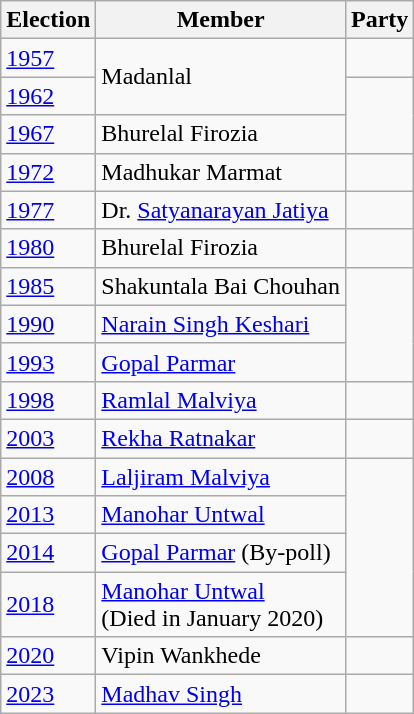<table class="wikitable sortable">
<tr>
<th>Election</th>
<th>Member</th>
<th colspan="2">Party</th>
</tr>
<tr>
<td><a href='#'>1957</a></td>
<td rowspan="2">Madanlal</td>
<td></td>
</tr>
<tr>
<td><a href='#'>1962</a></td>
</tr>
<tr>
<td><a href='#'>1967</a></td>
<td>Bhurelal Firozia</td>
</tr>
<tr>
<td><a href='#'>1972</a></td>
<td>Madhukar Marmat</td>
<td></td>
</tr>
<tr>
<td><a href='#'>1977</a></td>
<td>Dr. <a href='#'>Satyanarayan Jatiya</a></td>
<td></td>
</tr>
<tr>
<td><a href='#'>1980</a></td>
<td>Bhurelal Firozia</td>
<td></td>
</tr>
<tr>
<td><a href='#'>1985</a></td>
<td>Shakuntala Bai Chouhan</td>
</tr>
<tr>
<td><a href='#'>1990</a></td>
<td><a href='#'>Narain Singh Keshari</a></td>
</tr>
<tr>
<td><a href='#'>1993</a></td>
<td><a href='#'>Gopal Parmar</a></td>
</tr>
<tr>
<td><a href='#'>1998</a></td>
<td><a href='#'>Ramlal Malviya</a></td>
<td></td>
</tr>
<tr>
<td><a href='#'>2003</a></td>
<td><a href='#'>Rekha Ratnakar</a></td>
<td></td>
</tr>
<tr>
<td><a href='#'>2008</a></td>
<td><a href='#'>Laljiram Malviya</a></td>
</tr>
<tr>
<td><a href='#'>2013</a></td>
<td><a href='#'>Manohar Untwal</a></td>
</tr>
<tr>
<td><a href='#'>2014</a></td>
<td><a href='#'>Gopal Parmar</a> (By-poll)</td>
</tr>
<tr>
<td><a href='#'>2018</a></td>
<td><a href='#'>Manohar Untwal</a><br>(Died in January 2020)</td>
</tr>
<tr>
<td><a href='#'>2020</a></td>
<td>Vipin Wankhede</td>
<td></td>
</tr>
<tr>
<td><a href='#'>2023</a></td>
<td><a href='#'>Madhav Singh</a></td>
<td></td>
</tr>
</table>
